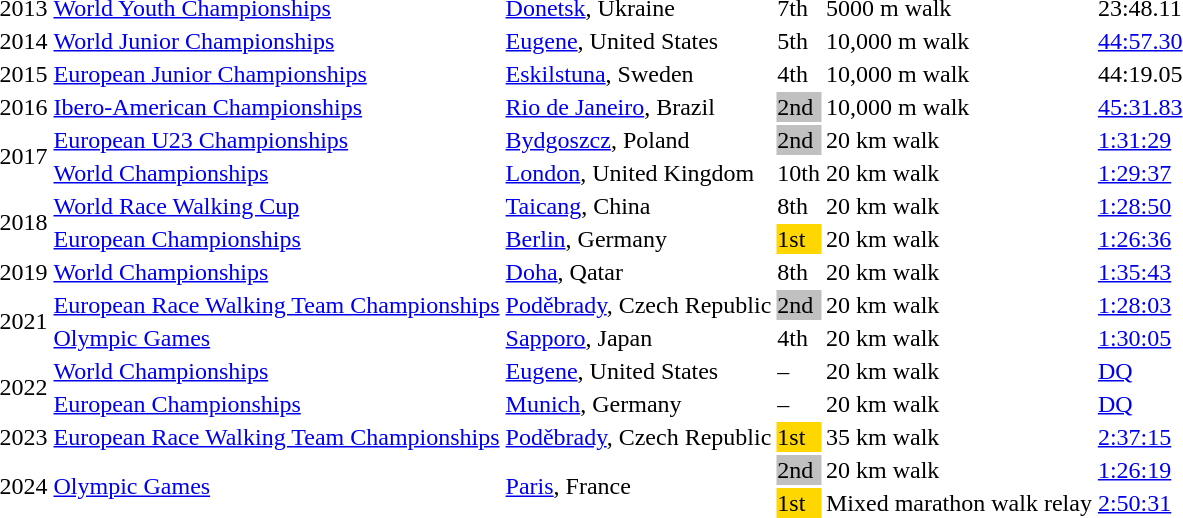<table>
<tr>
<td>2013</td>
<td><a href='#'>World Youth Championships</a></td>
<td><a href='#'>Donetsk</a>, Ukraine</td>
<td>7th</td>
<td>5000 m walk</td>
<td>23:48.11</td>
</tr>
<tr>
<td>2014</td>
<td><a href='#'>World Junior Championships</a></td>
<td><a href='#'>Eugene</a>, United States</td>
<td>5th</td>
<td>10,000 m walk</td>
<td><a href='#'>44:57.30</a></td>
</tr>
<tr>
<td>2015</td>
<td><a href='#'>European Junior Championships</a></td>
<td><a href='#'>Eskilstuna</a>, Sweden</td>
<td>4th</td>
<td>10,000 m walk</td>
<td>44:19.05</td>
</tr>
<tr>
<td>2016</td>
<td><a href='#'>Ibero-American Championships</a></td>
<td><a href='#'>Rio de Janeiro</a>, Brazil</td>
<td bgcolor=silver>2nd</td>
<td>10,000 m walk</td>
<td><a href='#'>45:31.83</a></td>
</tr>
<tr>
<td rowspan=2>2017</td>
<td><a href='#'>European U23 Championships</a></td>
<td><a href='#'>Bydgoszcz</a>, Poland</td>
<td bgcolor=silver>2nd</td>
<td>20 km walk</td>
<td><a href='#'>1:31:29</a></td>
</tr>
<tr>
<td><a href='#'>World Championships</a></td>
<td><a href='#'>London</a>, United Kingdom</td>
<td>10th</td>
<td>20 km walk</td>
<td><a href='#'>1:29:37</a></td>
</tr>
<tr>
<td rowspan=2>2018</td>
<td><a href='#'>World Race Walking Cup</a></td>
<td><a href='#'>Taicang</a>, China</td>
<td>8th</td>
<td>20 km walk</td>
<td><a href='#'>1:28:50</a></td>
</tr>
<tr>
<td><a href='#'>European Championships</a></td>
<td><a href='#'>Berlin</a>, Germany</td>
<td bgcolor=gold>1st</td>
<td>20 km walk</td>
<td><a href='#'>1:26:36</a> <strong></strong> <strong></strong></td>
</tr>
<tr>
<td>2019</td>
<td><a href='#'>World Championships</a></td>
<td><a href='#'>Doha</a>, Qatar</td>
<td>8th</td>
<td>20 km walk</td>
<td><a href='#'>1:35:43</a></td>
</tr>
<tr>
<td rowspan=2>2021</td>
<td><a href='#'>European Race Walking Team Championships</a></td>
<td><a href='#'>Poděbrady</a>, Czech Republic</td>
<td bgcolor=silver>2nd</td>
<td>20 km walk</td>
<td><a href='#'>1:28:03</a></td>
</tr>
<tr>
<td><a href='#'>Olympic Games</a></td>
<td><a href='#'>Sapporo</a>, Japan</td>
<td>4th</td>
<td>20 km walk</td>
<td><a href='#'>1:30:05</a></td>
</tr>
<tr>
<td rowspan=2>2022</td>
<td><a href='#'>World Championships</a></td>
<td><a href='#'>Eugene</a>, United States</td>
<td>–</td>
<td>20 km walk</td>
<td><a href='#'>DQ</a></td>
</tr>
<tr>
<td><a href='#'>European Championships</a></td>
<td><a href='#'>Munich</a>, Germany</td>
<td>–</td>
<td>20 km walk</td>
<td><a href='#'>DQ</a></td>
</tr>
<tr>
<td>2023</td>
<td><a href='#'>European Race Walking Team Championships</a></td>
<td><a href='#'>Poděbrady</a>, Czech Republic</td>
<td bgcolor=gold>1st</td>
<td>35 km walk</td>
<td><a href='#'>2:37:15</a> <strong></strong></td>
</tr>
<tr>
<td rowspan=2>2024</td>
<td rowspan=2><a href='#'>Olympic Games</a></td>
<td rowspan=2><a href='#'>Paris</a>, France</td>
<td bgcolor=silver>2nd</td>
<td>20 km walk</td>
<td><a href='#'>1:26:19</a></td>
</tr>
<tr>
<td bgcolor=gold>1st</td>
<td>Mixed marathon walk relay</td>
<td><a href='#'>2:50:31</a></td>
</tr>
</table>
